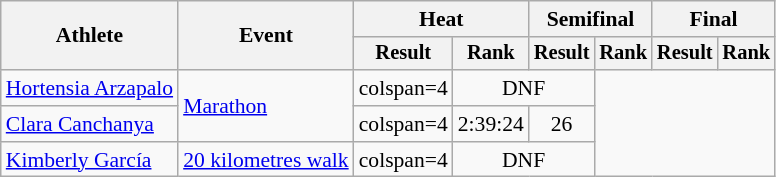<table class="wikitable" style="font-size:90%">
<tr>
<th rowspan="2">Athlete</th>
<th rowspan="2">Event</th>
<th colspan="2">Heat</th>
<th colspan="2">Semifinal</th>
<th colspan="2">Final</th>
</tr>
<tr style="font-size:95%">
<th>Result</th>
<th>Rank</th>
<th>Result</th>
<th>Rank</th>
<th>Result</th>
<th>Rank</th>
</tr>
<tr style=text-align:center>
<td style=text-align:left><a href='#'>Hortensia Arzapalo</a></td>
<td style=text-align:left rowspan=2><a href='#'>Marathon</a></td>
<td>colspan=4 </td>
<td colspan=2>DNF</td>
</tr>
<tr style=text-align:center>
<td style=text-align:left><a href='#'>Clara Canchanya</a></td>
<td>colspan=4 </td>
<td>2:39:24</td>
<td>26</td>
</tr>
<tr style=text-align:center>
<td style=text-align:left><a href='#'>Kimberly García</a></td>
<td style=text-align:left><a href='#'>20 kilometres walk</a></td>
<td>colspan=4 </td>
<td colspan=2>DNF</td>
</tr>
</table>
